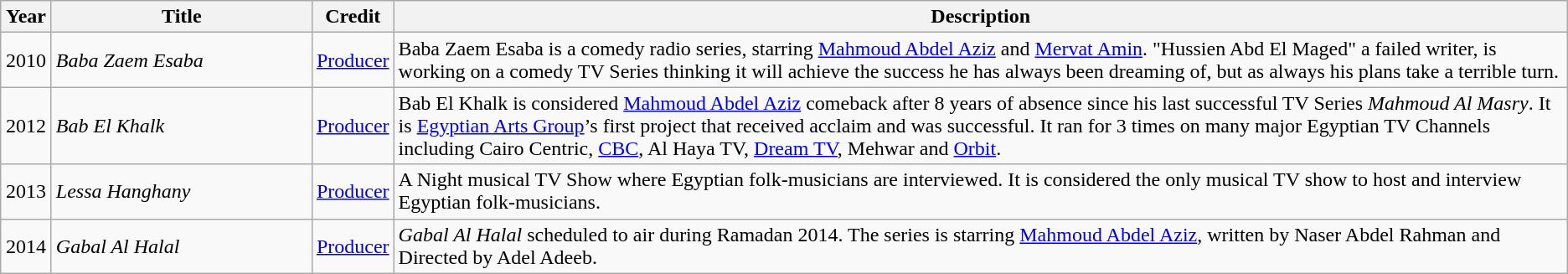<table class="wikitable">
<tr>
<th style="width:33px;">Year</th>
<th style="width:200px;">Title</th>
<th>Credit</th>
<th>Description</th>
</tr>
<tr>
<td style="text-align:center;">2010</td>
<td><em>Baba Zaem Esaba</em></td>
<td><a href='#'>Producer</a></td>
<td style="text-align:left;">Baba Zaem Esaba is a comedy radio series, starring <a href='#'>Mahmoud Abdel Aziz</a> and <a href='#'>Mervat Amin</a>. "Hussien Abd El Maged" a failed writer, is working on a comedy TV Series thinking it will achieve the success he has always been dreaming of, but as always his plans take a terrible turn.</td>
</tr>
<tr>
<td style="text-align:center;">2012</td>
<td><em>Bab El Khalk</em></td>
<td><a href='#'>Producer</a></td>
<td style="text-align:left;">Bab El Khalk is considered <a href='#'>Mahmoud Abdel Aziz</a> comeback after 8 years of absence since his last successful TV Series <em>Mahmoud Al Masry</em>. It is <a href='#'>Egyptian Arts Group</a>’s first project that received acclaim and was successful. It ran for 3 times on many major Egyptian TV Channels including Cairo Centric, <a href='#'>CBC</a>, Al Haya TV, <a href='#'>Dream TV</a>, Mehwar and <a href='#'>Orbit</a>.</td>
</tr>
<tr>
<td style="text-align:center;">2013</td>
<td><em>Lessa Hanghany</em></td>
<td><a href='#'>Producer</a></td>
<td style="text-align:left;">A Night musical TV Show where Egyptian folk-musicians are interviewed. It is considered the only musical TV show to host and interview Egyptian folk-musicians.</td>
</tr>
<tr>
<td style="text-align:center;">2014</td>
<td><em>Gabal Al Halal</em></td>
<td><a href='#'>Producer</a></td>
<td style="text-align:left;"><em>Gabal Al Halal</em> scheduled to air during Ramadan 2014. The series is starring <a href='#'>Mahmoud Abdel Aziz</a>, written by Naser Abdel Rahman and Directed by Adel Adeeb.</td>
</tr>
</table>
